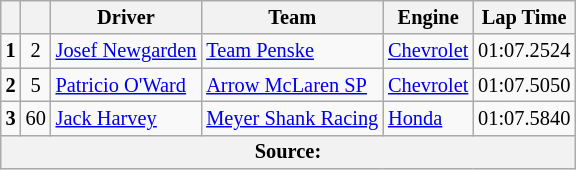<table class="wikitable" style="font-size:85%;">
<tr>
<th></th>
<th></th>
<th>Driver</th>
<th>Team</th>
<th>Engine</th>
<th>Lap Time</th>
</tr>
<tr>
<td style="text-align:center;"><strong>1</strong></td>
<td style="text-align:center;">2</td>
<td> <a href='#'>Josef Newgarden</a> <strong></strong></td>
<td><a href='#'>Team Penske</a></td>
<td><a href='#'>Chevrolet</a></td>
<td>01:07.2524</td>
</tr>
<tr>
<td style="text-align:center;"><strong>2</strong></td>
<td style="text-align:center;">5</td>
<td> <a href='#'>Patricio O'Ward</a></td>
<td><a href='#'>Arrow McLaren SP</a></td>
<td><a href='#'>Chevrolet</a></td>
<td>01:07.5050</td>
</tr>
<tr>
<td style="text-align:center;"><strong>3</strong></td>
<td style="text-align:center;">60</td>
<td> <a href='#'>Jack Harvey</a></td>
<td><a href='#'>Meyer Shank Racing</a></td>
<td><a href='#'>Honda</a></td>
<td>01:07.5840</td>
</tr>
<tr>
<th colspan="6">Source:</th>
</tr>
</table>
